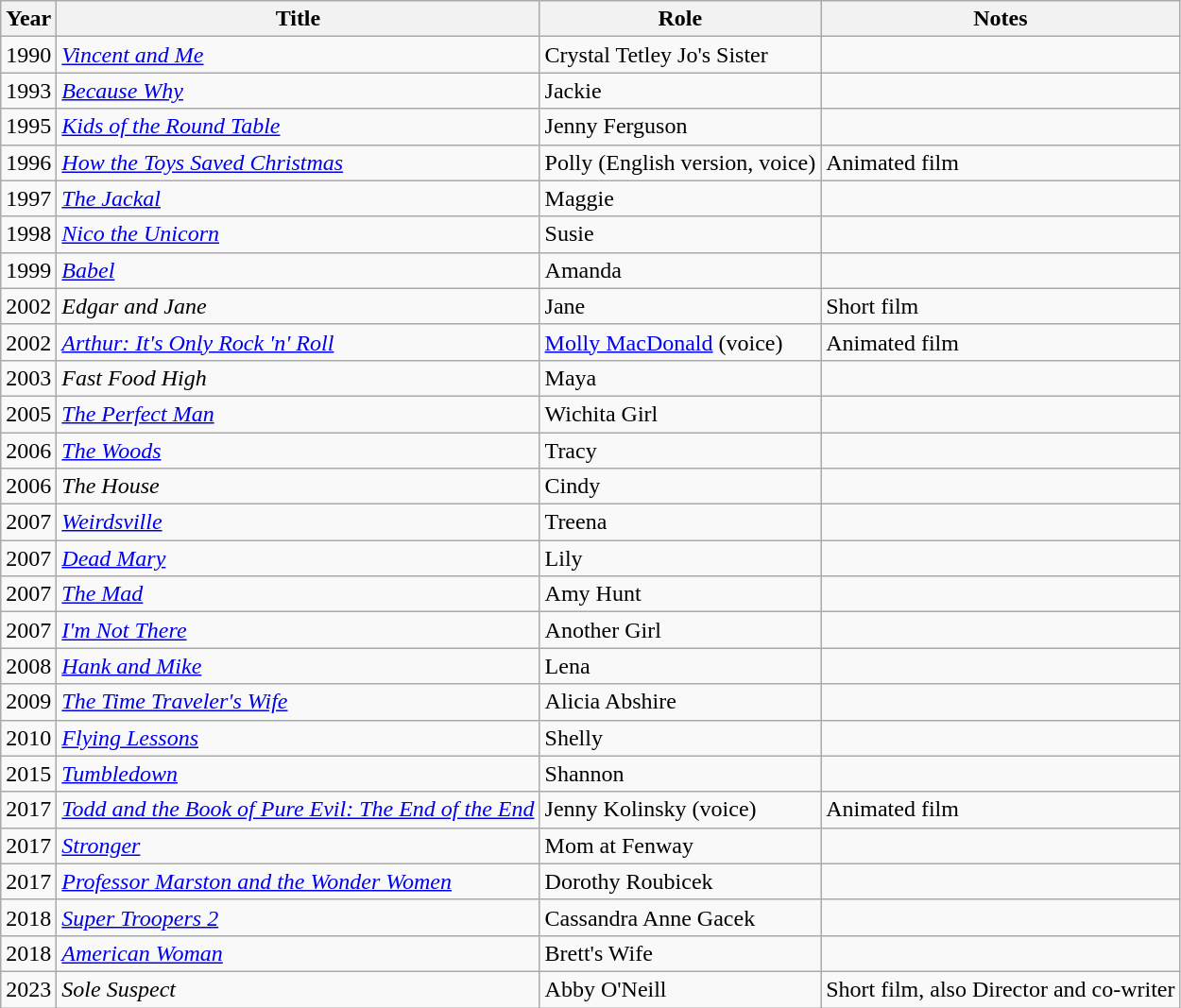<table class="wikitable sortable">
<tr>
<th>Year</th>
<th>Title</th>
<th>Role</th>
<th class="unsortable">Notes</th>
</tr>
<tr>
<td>1990</td>
<td><em><a href='#'>Vincent and Me</a></em></td>
<td>Crystal Tetley Jo's Sister</td>
<td></td>
</tr>
<tr>
<td>1993</td>
<td><em><a href='#'>Because Why</a></em></td>
<td>Jackie</td>
<td></td>
</tr>
<tr>
<td>1995</td>
<td><em><a href='#'>Kids of the Round Table</a></em></td>
<td>Jenny Ferguson</td>
<td></td>
</tr>
<tr>
<td>1996</td>
<td><em><a href='#'>How the Toys Saved Christmas</a></em></td>
<td>Polly (English version, voice)</td>
<td>Animated film</td>
</tr>
<tr>
<td>1997</td>
<td data-sort-value="Jackal, The"><em><a href='#'>The Jackal</a></em></td>
<td>Maggie</td>
<td></td>
</tr>
<tr>
<td>1998</td>
<td><em><a href='#'>Nico the Unicorn</a></em></td>
<td>Susie</td>
<td></td>
</tr>
<tr>
<td>1999</td>
<td><em><a href='#'>Babel</a></em></td>
<td>Amanda</td>
<td></td>
</tr>
<tr>
<td>2002</td>
<td><em>Edgar and Jane</em></td>
<td>Jane</td>
<td>Short film</td>
</tr>
<tr>
<td>2002</td>
<td><em><a href='#'>Arthur: It's Only Rock 'n' Roll</a></em></td>
<td><a href='#'>Molly MacDonald</a> (voice)</td>
<td>Animated film</td>
</tr>
<tr>
<td>2003</td>
<td><em>Fast Food High</em></td>
<td>Maya</td>
<td></td>
</tr>
<tr>
<td>2005</td>
<td data-sort-value="Perfect Man, The"><em><a href='#'>The Perfect Man</a></em></td>
<td>Wichita Girl</td>
<td></td>
</tr>
<tr>
<td>2006</td>
<td data-sort-value="Woods, The"><em><a href='#'>The Woods</a></em></td>
<td>Tracy</td>
<td></td>
</tr>
<tr>
<td>2006</td>
<td data-sort-value="House, The"><em>The House</em></td>
<td>Cindy</td>
<td></td>
</tr>
<tr>
<td>2007</td>
<td><em><a href='#'>Weirdsville</a></em></td>
<td>Treena</td>
<td></td>
</tr>
<tr>
<td>2007</td>
<td><em><a href='#'>Dead Mary</a></em></td>
<td>Lily</td>
<td></td>
</tr>
<tr>
<td>2007</td>
<td data-sort-value="Mad, The"><em><a href='#'>The Mad</a></em></td>
<td>Amy Hunt</td>
<td></td>
</tr>
<tr>
<td>2007</td>
<td><em><a href='#'>I'm Not There</a></em></td>
<td>Another Girl</td>
<td></td>
</tr>
<tr>
<td>2008</td>
<td><em><a href='#'>Hank and Mike</a></em></td>
<td>Lena</td>
<td></td>
</tr>
<tr>
<td>2009</td>
<td data-sort-value="Time Traveler's Wife, The"><em><a href='#'>The Time Traveler's Wife</a></em></td>
<td>Alicia Abshire</td>
<td></td>
</tr>
<tr>
<td>2010</td>
<td><em><a href='#'>Flying Lessons</a></em></td>
<td>Shelly</td>
<td></td>
</tr>
<tr>
<td>2015</td>
<td><em><a href='#'>Tumbledown</a></em></td>
<td>Shannon</td>
<td></td>
</tr>
<tr>
<td>2017</td>
<td><em><a href='#'>Todd and the Book of Pure Evil: The End of the End</a></em></td>
<td>Jenny Kolinsky (voice)</td>
<td>Animated film</td>
</tr>
<tr>
<td>2017</td>
<td><em><a href='#'>Stronger</a></em></td>
<td>Mom at Fenway</td>
<td></td>
</tr>
<tr>
<td>2017</td>
<td><em><a href='#'>Professor Marston and the Wonder Women</a></em></td>
<td>Dorothy Roubicek</td>
<td></td>
</tr>
<tr>
<td>2018</td>
<td><em><a href='#'>Super Troopers 2</a></em></td>
<td>Cassandra Anne Gacek</td>
<td></td>
</tr>
<tr>
<td>2018</td>
<td><em><a href='#'>American Woman</a></em></td>
<td>Brett's Wife</td>
<td></td>
</tr>
<tr>
<td>2023</td>
<td><em>Sole Suspect</em></td>
<td>Abby O'Neill</td>
<td>Short film, also Director and co-writer</td>
</tr>
</table>
